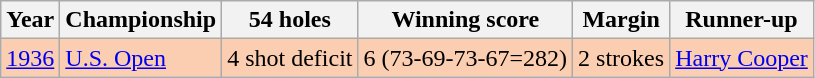<table class="wikitable">
<tr>
<th>Year</th>
<th>Championship</th>
<th>54 holes</th>
<th>Winning score</th>
<th>Margin</th>
<th>Runner-up</th>
</tr>
<tr style="background:#FBCEB1;">
<td><a href='#'>1936</a></td>
<td><a href='#'>U.S. Open</a></td>
<td>4 shot deficit</td>
<td>6 (73-69-73-67=282)</td>
<td>2 strokes</td>
<td> <a href='#'>Harry Cooper</a></td>
</tr>
</table>
